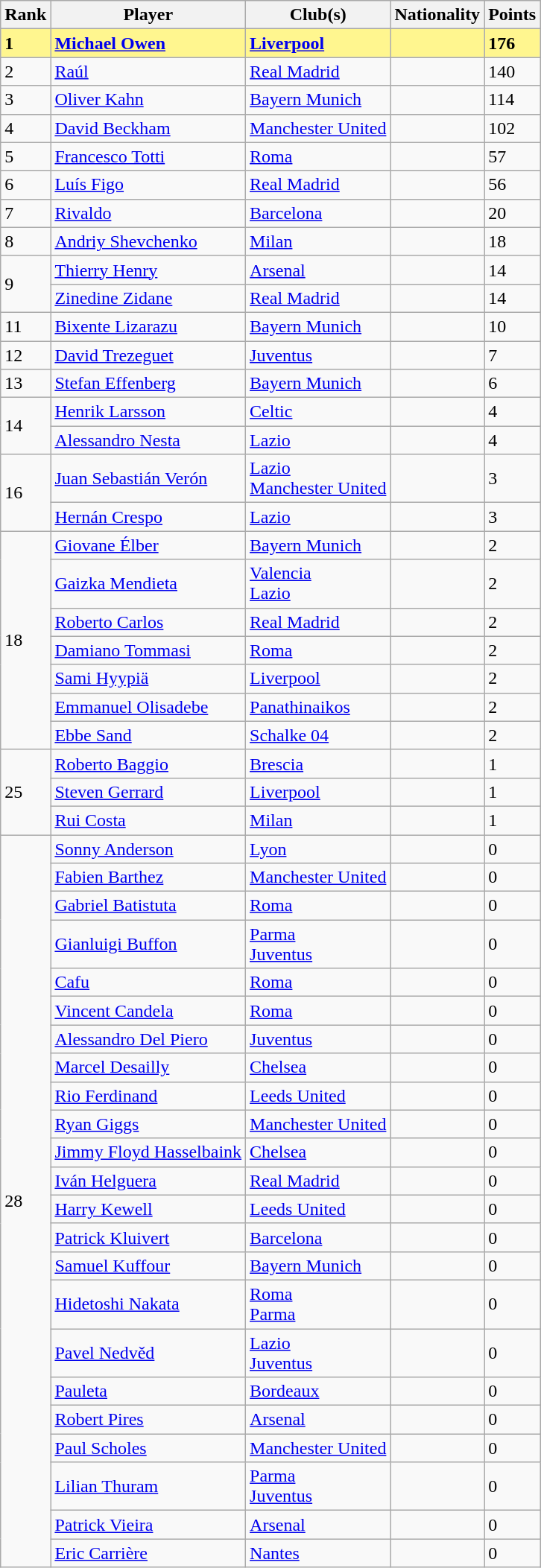<table class="wikitable">
<tr>
<th>Rank</th>
<th>Player</th>
<th>Club(s)</th>
<th>Nationality</th>
<th>Points</th>
</tr>
<tr style="background-color: #FFF68F; font-weight: bold;">
<td>1</td>
<td><a href='#'>Michael Owen</a></td>
<td align="left"> <a href='#'>Liverpool</a></td>
<td></td>
<td>176</td>
</tr>
<tr>
<td>2</td>
<td><a href='#'>Raúl</a></td>
<td align="left"> <a href='#'>Real Madrid</a></td>
<td></td>
<td>140</td>
</tr>
<tr>
<td>3</td>
<td><a href='#'>Oliver Kahn</a></td>
<td align="left"> <a href='#'>Bayern Munich</a></td>
<td></td>
<td>114</td>
</tr>
<tr>
<td>4</td>
<td><a href='#'>David Beckham</a></td>
<td align="left"> <a href='#'>Manchester United</a></td>
<td></td>
<td>102</td>
</tr>
<tr>
<td>5</td>
<td><a href='#'>Francesco Totti</a></td>
<td align="left"> <a href='#'>Roma</a></td>
<td></td>
<td>57</td>
</tr>
<tr>
<td>6</td>
<td><a href='#'>Luís Figo</a></td>
<td align="left"> <a href='#'>Real Madrid</a></td>
<td></td>
<td>56</td>
</tr>
<tr>
<td>7</td>
<td><a href='#'>Rivaldo</a></td>
<td align="left"> <a href='#'>Barcelona</a></td>
<td></td>
<td>20</td>
</tr>
<tr>
<td>8</td>
<td><a href='#'>Andriy Shevchenko</a></td>
<td align="left"> <a href='#'>Milan</a></td>
<td></td>
<td>18</td>
</tr>
<tr>
<td rowspan="2">9</td>
<td><a href='#'>Thierry Henry</a></td>
<td align="left"> <a href='#'>Arsenal</a></td>
<td></td>
<td>14</td>
</tr>
<tr>
<td><a href='#'>Zinedine Zidane</a></td>
<td align="left"> <a href='#'>Real Madrid</a></td>
<td></td>
<td>14</td>
</tr>
<tr gdhfdghfhfg>
<td>11</td>
<td><a href='#'>Bixente Lizarazu</a></td>
<td align="left"> <a href='#'>Bayern Munich</a></td>
<td></td>
<td>10</td>
</tr>
<tr>
<td>12</td>
<td><a href='#'>David Trezeguet</a></td>
<td align="left"> <a href='#'>Juventus</a></td>
<td></td>
<td>7</td>
</tr>
<tr>
<td>13</td>
<td><a href='#'>Stefan Effenberg</a></td>
<td align="left"> <a href='#'>Bayern Munich</a></td>
<td></td>
<td>6</td>
</tr>
<tr>
<td rowspan="2">14</td>
<td><a href='#'>Henrik Larsson</a></td>
<td align="left"> <a href='#'>Celtic</a></td>
<td></td>
<td>4</td>
</tr>
<tr>
<td><a href='#'>Alessandro Nesta</a></td>
<td align="left"> <a href='#'>Lazio</a></td>
<td></td>
<td>4</td>
</tr>
<tr>
<td rowspan="2">16</td>
<td><a href='#'>Juan Sebastián Verón</a></td>
<td align="left"> <a href='#'>Lazio</a><br> <a href='#'>Manchester United</a></td>
<td></td>
<td>3</td>
</tr>
<tr>
<td><a href='#'>Hernán Crespo</a></td>
<td align="left"> <a href='#'>Lazio</a></td>
<td></td>
<td>3</td>
</tr>
<tr>
<td rowspan="7">18</td>
<td><a href='#'>Giovane Élber</a></td>
<td align="left"> <a href='#'>Bayern Munich</a></td>
<td></td>
<td>2</td>
</tr>
<tr>
<td><a href='#'>Gaizka Mendieta</a></td>
<td align="left"> <a href='#'>Valencia</a><br> <a href='#'>Lazio</a></td>
<td></td>
<td>2</td>
</tr>
<tr>
<td><a href='#'>Roberto Carlos</a></td>
<td align="left"> <a href='#'>Real Madrid</a></td>
<td></td>
<td>2</td>
</tr>
<tr>
<td><a href='#'>Damiano Tommasi</a></td>
<td align="left"> <a href='#'>Roma</a></td>
<td></td>
<td>2</td>
</tr>
<tr>
<td><a href='#'>Sami Hyypiä</a></td>
<td align="left"> <a href='#'>Liverpool</a></td>
<td></td>
<td>2</td>
</tr>
<tr>
<td><a href='#'>Emmanuel Olisadebe</a></td>
<td align="left"> <a href='#'>Panathinaikos</a></td>
<td></td>
<td>2</td>
</tr>
<tr>
<td><a href='#'>Ebbe Sand</a></td>
<td align="left"> <a href='#'>Schalke 04</a></td>
<td></td>
<td>2</td>
</tr>
<tr>
<td rowspan="3">25</td>
<td><a href='#'>Roberto Baggio</a></td>
<td align="left"> <a href='#'>Brescia</a></td>
<td></td>
<td>1</td>
</tr>
<tr>
<td><a href='#'>Steven Gerrard</a></td>
<td align="left"> <a href='#'>Liverpool</a></td>
<td></td>
<td>1</td>
</tr>
<tr>
<td><a href='#'>Rui Costa</a></td>
<td align="left"> <a href='#'>Milan</a></td>
<td></td>
<td>1</td>
</tr>
<tr>
<td rowspan="23">28</td>
<td><a href='#'>Sonny Anderson</a></td>
<td align="left"> <a href='#'>Lyon</a></td>
<td></td>
<td>0</td>
</tr>
<tr>
<td><a href='#'>Fabien Barthez</a></td>
<td align="left"> <a href='#'>Manchester United</a></td>
<td></td>
<td>0</td>
</tr>
<tr>
<td><a href='#'>Gabriel Batistuta</a></td>
<td align="left"> <a href='#'>Roma</a></td>
<td></td>
<td>0</td>
</tr>
<tr>
<td><a href='#'>Gianluigi Buffon</a></td>
<td align="left"> <a href='#'>Parma</a><br> <a href='#'>Juventus</a></td>
<td></td>
<td>0</td>
</tr>
<tr>
<td><a href='#'>Cafu</a></td>
<td align="left"> <a href='#'>Roma</a></td>
<td></td>
<td>0</td>
</tr>
<tr>
<td><a href='#'>Vincent Candela</a></td>
<td align="left"> <a href='#'>Roma</a></td>
<td></td>
<td>0</td>
</tr>
<tr>
<td><a href='#'>Alessandro Del Piero</a></td>
<td align="left"> <a href='#'>Juventus</a></td>
<td></td>
<td>0</td>
</tr>
<tr>
<td><a href='#'>Marcel Desailly</a></td>
<td align="left"> <a href='#'>Chelsea</a></td>
<td></td>
<td>0</td>
</tr>
<tr>
<td><a href='#'>Rio Ferdinand</a></td>
<td align="left"> <a href='#'>Leeds United</a></td>
<td></td>
<td>0</td>
</tr>
<tr>
<td><a href='#'>Ryan Giggs</a></td>
<td align="left"> <a href='#'>Manchester United</a></td>
<td></td>
<td>0</td>
</tr>
<tr>
<td><a href='#'>Jimmy Floyd Hasselbaink</a></td>
<td align="left"> <a href='#'>Chelsea</a></td>
<td></td>
<td>0</td>
</tr>
<tr>
<td><a href='#'>Iván Helguera</a></td>
<td align="left"> <a href='#'>Real Madrid</a></td>
<td></td>
<td>0</td>
</tr>
<tr>
<td><a href='#'>Harry Kewell</a></td>
<td align="left"> <a href='#'>Leeds United</a></td>
<td></td>
<td>0</td>
</tr>
<tr>
<td><a href='#'>Patrick Kluivert</a></td>
<td align="left"> <a href='#'>Barcelona</a></td>
<td></td>
<td>0</td>
</tr>
<tr>
<td><a href='#'>Samuel Kuffour</a></td>
<td align="left"> <a href='#'>Bayern Munich</a></td>
<td></td>
<td>0</td>
</tr>
<tr>
<td><a href='#'>Hidetoshi Nakata</a></td>
<td align="left"> <a href='#'>Roma</a><br> <a href='#'>Parma</a></td>
<td></td>
<td>0</td>
</tr>
<tr>
<td><a href='#'>Pavel Nedvěd</a></td>
<td align="left"> <a href='#'>Lazio</a><br> <a href='#'>Juventus</a></td>
<td></td>
<td>0</td>
</tr>
<tr>
<td><a href='#'>Pauleta</a></td>
<td align="left"> <a href='#'>Bordeaux</a></td>
<td></td>
<td>0</td>
</tr>
<tr>
<td><a href='#'>Robert Pires</a></td>
<td align="left"> <a href='#'>Arsenal</a></td>
<td></td>
<td>0</td>
</tr>
<tr>
<td><a href='#'>Paul Scholes</a></td>
<td align="left"> <a href='#'>Manchester United</a></td>
<td></td>
<td>0</td>
</tr>
<tr>
<td><a href='#'>Lilian Thuram</a></td>
<td align="left"> <a href='#'>Parma</a><br> <a href='#'>Juventus</a></td>
<td></td>
<td>0</td>
</tr>
<tr>
<td><a href='#'>Patrick Vieira</a></td>
<td align="left"> <a href='#'>Arsenal</a></td>
<td></td>
<td>0</td>
</tr>
<tr>
<td><a href='#'>Eric Carrière</a></td>
<td align="left"> <a href='#'>Nantes</a></td>
<td></td>
<td>0</td>
</tr>
</table>
